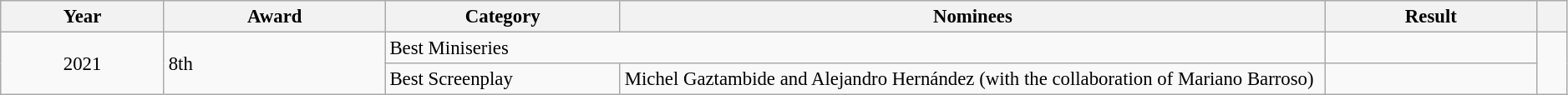<table class="wikitable sortable plainrowheaders" style="font-size:95%; width:99%;">
<tr>
<th>Year</th>
<th>Award</th>
<th style="width:15%;">Category</th>
<th style="width:45%;">Nominees</th>
<th>Result</th>
<th scope="col" class="unsortable"></th>
</tr>
<tr>
<td rowspan = 2 align = "center">2021</td>
<td rowspan = 2>8th </td>
<td colspan = 2>Best Miniseries</td>
<td></td>
<td align = "center" rowspan = "2"></td>
</tr>
<tr>
<td>Best Screenplay</td>
<td>Michel Gaztambide and Alejandro Hernández (with the collaboration of Mariano Barroso)</td>
<td></td>
</tr>
</table>
